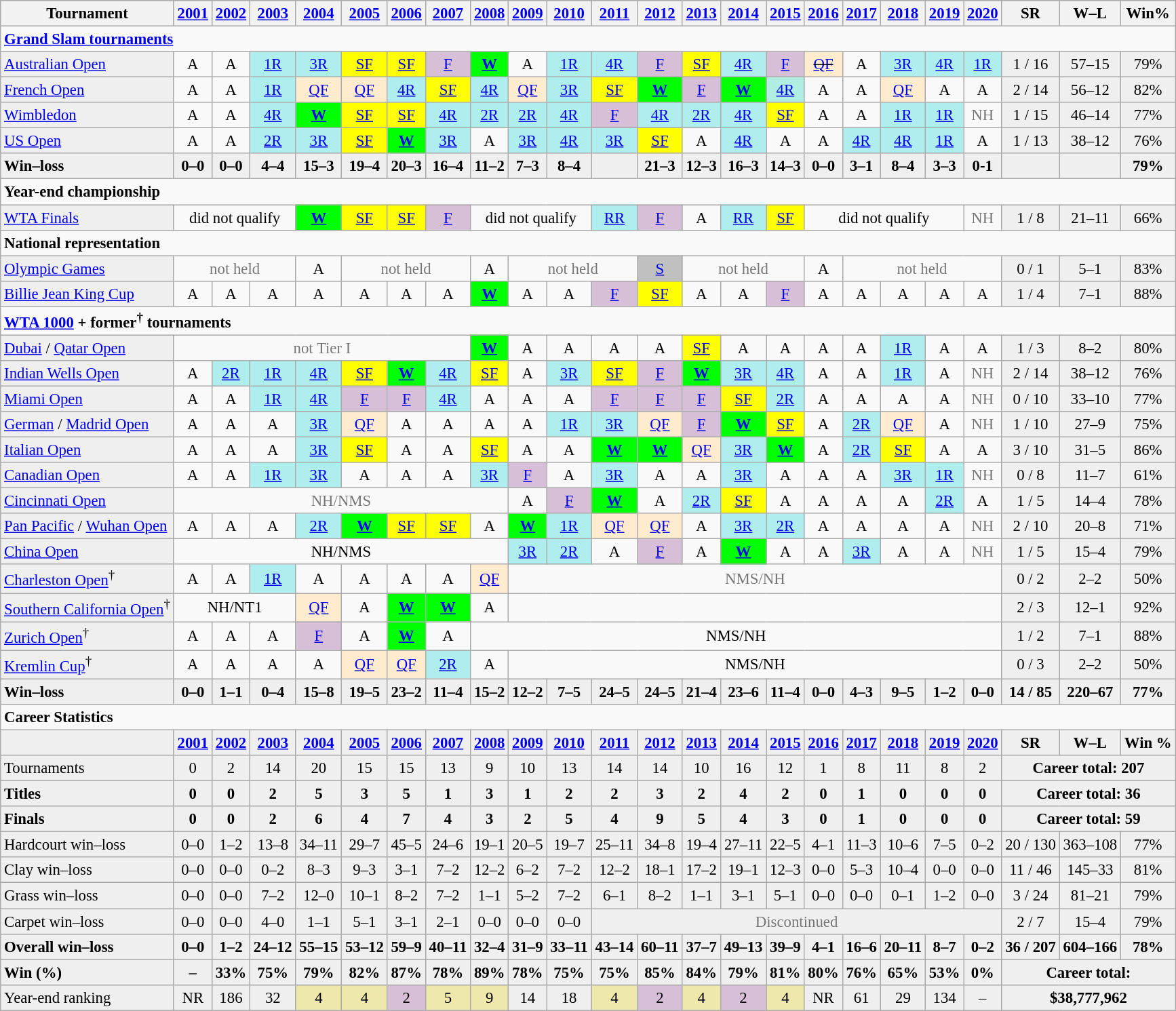<table class="wikitable nowrap" style=text-align:center;font-size:95%>
<tr>
<th>Tournament</th>
<th><a href='#'>2001</a></th>
<th><a href='#'>2002</a></th>
<th><a href='#'>2003</a></th>
<th><a href='#'>2004</a></th>
<th><a href='#'>2005</a></th>
<th><a href='#'>2006</a></th>
<th><a href='#'>2007</a></th>
<th><a href='#'>2008</a></th>
<th><a href='#'>2009</a></th>
<th><a href='#'>2010</a></th>
<th><a href='#'>2011</a></th>
<th><a href='#'>2012</a></th>
<th><a href='#'>2013</a></th>
<th><a href='#'>2014</a></th>
<th><a href='#'>2015</a></th>
<th><a href='#'>2016</a></th>
<th><a href='#'>2017</a></th>
<th><a href='#'>2018</a></th>
<th><a href='#'>2019</a></th>
<th><a href='#'>2020</a></th>
<th>SR</th>
<th>W–L</th>
<th>Win%</th>
</tr>
<tr>
<td colspan="24" align="left"><strong><a href='#'>Grand Slam tournaments</a></strong></td>
</tr>
<tr>
<td align=left bgcolor=efefef><a href='#'>Australian Open</a></td>
<td>A</td>
<td>A</td>
<td bgcolor=afeeee><a href='#'>1R</a></td>
<td bgcolor=afeeee><a href='#'>3R</a></td>
<td bgcolor=yellow><a href='#'>SF</a></td>
<td bgcolor=yellow><a href='#'>SF</a></td>
<td bgcolor=thistle><a href='#'>F</a></td>
<td bgcolor=lime><strong><a href='#'>W</a></strong></td>
<td>A</td>
<td bgcolor=afeeee><a href='#'>1R</a></td>
<td bgcolor=afeeee><a href='#'>4R</a></td>
<td bgcolor=thistle><a href='#'>F</a></td>
<td bgcolor=yellow><a href='#'>SF</a></td>
<td bgcolor=afeeee><a href='#'>4R</a></td>
<td bgcolor=thistle><a href='#'>F</a></td>
<td bgcolor=ffebcd><s><a href='#'>QF</a></s></td>
<td>A</td>
<td bgcolor=afeeee><a href='#'>3R</a></td>
<td bgcolor=afeeee><a href='#'>4R</a></td>
<td bgcolor=afeeee><a href='#'>1R</a></td>
<td bgcolor=efefef>1 / 16</td>
<td bgcolor=efefef>57–15</td>
<td bgcolor=efefef>79%</td>
</tr>
<tr>
<td align=left bgcolor=efefef><a href='#'>French Open</a></td>
<td>A</td>
<td>A</td>
<td bgcolor=afeeee><a href='#'>1R</a></td>
<td bgcolor=ffebcd><a href='#'>QF</a></td>
<td bgcolor=ffebcd><a href='#'>QF</a></td>
<td bgcolor=afeeee><a href='#'>4R</a></td>
<td bgcolor=yellow><a href='#'>SF</a></td>
<td bgcolor=afeeee><a href='#'>4R</a></td>
<td bgcolor=ffebcd><a href='#'>QF</a></td>
<td bgcolor=afeeee><a href='#'>3R</a></td>
<td bgcolor=yellow><a href='#'>SF</a></td>
<td bgcolor=lime><a href='#'><strong>W</strong></a></td>
<td bgcolor=thistle><a href='#'>F</a></td>
<td bgcolor=lime><a href='#'><strong>W</strong></a></td>
<td bgcolor=afeee><a href='#'>4R</a></td>
<td>A</td>
<td>A</td>
<td bgcolor=ffebcd><a href='#'>QF</a></td>
<td>A</td>
<td>A</td>
<td bgcolor=efefef>2 / 14</td>
<td bgcolor=efefef>56–12</td>
<td bgcolor=efefef>82%</td>
</tr>
<tr>
<td align=left bgcolor=efefef><a href='#'>Wimbledon</a></td>
<td>A</td>
<td>A</td>
<td bgcolor=afeeee><a href='#'>4R</a></td>
<td bgcolor=lime><a href='#'><strong>W</strong></a></td>
<td bgcolor=yellow><a href='#'>SF</a></td>
<td bgcolor=yellow><a href='#'>SF</a></td>
<td bgcolor=afeeee><a href='#'>4R</a></td>
<td bgcolor=afeeee><a href='#'>2R</a></td>
<td bgcolor=afeeee><a href='#'>2R</a></td>
<td bgcolor=afeeee><a href='#'>4R</a></td>
<td bgcolor=thistle><a href='#'>F</a></td>
<td bgcolor=afeeee><a href='#'>4R</a></td>
<td bgcolor=afeeee><a href='#'>2R</a></td>
<td bgcolor=afeeee><a href='#'>4R</a></td>
<td bgcolor=yellow><a href='#'>SF</a></td>
<td>A</td>
<td>A</td>
<td bgcolor=afeeee><a href='#'>1R</a></td>
<td bgcolor=afeeee><a href='#'>1R</a></td>
<td colspan=1 style=color:#767676>NH</td>
<td bgcolor=efefef>1 / 15</td>
<td bgcolor=efefef>46–14</td>
<td bgcolor=efefef>77%</td>
</tr>
<tr>
<td align=left bgcolor=efefef><a href='#'>US Open</a></td>
<td>A</td>
<td>A</td>
<td bgcolor=afeeee><a href='#'>2R</a></td>
<td bgcolor=afeeee><a href='#'>3R</a></td>
<td bgcolor=yellow><a href='#'>SF</a></td>
<td bgcolor=lime><a href='#'><strong>W</strong></a></td>
<td bgcolor=afeeee><a href='#'>3R</a></td>
<td>A</td>
<td bgcolor=afeeee><a href='#'>3R</a></td>
<td bgcolor=afeeee><a href='#'>4R</a></td>
<td bgcolor=afeeee><a href='#'>3R</a></td>
<td bgcolor=yellow><a href='#'>SF</a></td>
<td>A</td>
<td bgcolor=afeeee><a href='#'>4R</a></td>
<td>A</td>
<td>A</td>
<td bgcolor=afeeee><a href='#'>4R</a></td>
<td bgcolor=afeeee><a href='#'>4R</a></td>
<td bgcolor=afeeee><a href='#'>1R</a></td>
<td>A</td>
<td bgcolor=efefef>1 / 13</td>
<td bgcolor=efefef>38–12</td>
<td bgcolor=efefef>76%</td>
</tr>
<tr style="background:#efefef; font-weight:bold;">
<td style="text-align:left">Win–loss</td>
<td>0–0</td>
<td>0–0</td>
<td>4–4</td>
<td>15–3</td>
<td>19–4</td>
<td>20–3</td>
<td>16–4</td>
<td>11–2</td>
<td>7–3</td>
<td>8–4</td>
<td></td>
<td>21–3</td>
<td>12–3</td>
<td>16–3</td>
<td>14–3</td>
<td>0–0</td>
<td>3–1</td>
<td>8–4</td>
<td>3–3</td>
<td>0-1</td>
<td></td>
<td></td>
<td>79%</td>
</tr>
<tr>
<td colspan="24" align="left"><strong>Year-end championship</strong></td>
</tr>
<tr>
<td align=left bgcolor=efefef><a href='#'>WTA Finals</a></td>
<td colspan=3>did not qualify</td>
<td bgcolor=lime><a href='#'><strong>W</strong></a></td>
<td bgcolor=yellow><a href='#'>SF</a></td>
<td bgcolor=yellow><a href='#'>SF</a></td>
<td bgcolor=thistle><a href='#'>F</a></td>
<td colspan=3>did not qualify</td>
<td bgcolor=afeeee><a href='#'>RR</a></td>
<td bgcolor=thistle><a href='#'>F</a></td>
<td>A</td>
<td bgcolor=afeeee><a href='#'>RR</a></td>
<td bgcolor=yellow><a href='#'>SF</a></td>
<td colspan=4>did not qualify</td>
<td colspan=1 style=color:#767676>NH</td>
<td bgcolor=efefef>1 / 8</td>
<td bgcolor=efefef>21–11</td>
<td bgcolor=efefef>66%</td>
</tr>
<tr>
<td colspan="24" align="left"><strong>National representation</strong></td>
</tr>
<tr>
<td align=left bgcolor=efefef><a href='#'>Olympic Games</a></td>
<td colspan=3 style=color:#767676>not held</td>
<td>A</td>
<td colspan=3 style=color:#767676>not held</td>
<td>A</td>
<td colspan=3 style=color:#767676>not held</td>
<td bgcolor=silver><a href='#'>S</a></td>
<td colspan=3 style=color:#767676>not held</td>
<td>A</td>
<td colspan=4 style=color:#767676>not held</td>
<td bgcolor=efefef>0 / 1</td>
<td bgcolor=efefef>5–1</td>
<td bgcolor=efefef>83%</td>
</tr>
<tr>
<td align=left bgcolor=efefef><a href='#'>Billie Jean King Cup</a></td>
<td>A</td>
<td>A</td>
<td>A</td>
<td>A</td>
<td>A</td>
<td>A</td>
<td>A</td>
<td bgcolor=lime><a href='#'><strong>W</strong></a></td>
<td>A</td>
<td>A</td>
<td bgcolor=thistle><a href='#'>F</a></td>
<td bgcolor=yellow><a href='#'>SF</a></td>
<td>A</td>
<td>A</td>
<td bgcolor=thistle><a href='#'>F</a></td>
<td>A</td>
<td>A</td>
<td>A</td>
<td>A</td>
<td>A</td>
<td bgcolor=efefef>1 / 4</td>
<td bgcolor=efefef>7–1</td>
<td bgcolor=efefef>88%</td>
</tr>
<tr>
<td colspan="24" align="left"><strong><a href='#'>WTA 1000</a> + former<sup>†</sup> tournaments</strong></td>
</tr>
<tr>
<td align=left bgcolor=efefef><a href='#'>Dubai</a> / <a href='#'>Qatar Open</a></td>
<td colspan=7 style=color:#767676>not Tier I</td>
<td bgcolor=lime><a href='#'><strong>W</strong></a></td>
<td>A</td>
<td>A</td>
<td>A</td>
<td>A</td>
<td bgcolor=yellow><a href='#'>SF</a></td>
<td>A</td>
<td>A</td>
<td>A</td>
<td>A</td>
<td bgcolor=afeeee><a href='#'>1R</a></td>
<td>A</td>
<td>A</td>
<td bgcolor=efefef>1 / 3</td>
<td bgcolor=efefef>8–2</td>
<td bgcolor=efefef>80%</td>
</tr>
<tr>
<td align=left bgcolor=efefef><a href='#'>Indian Wells Open</a></td>
<td>A</td>
<td bgcolor=afeeee><a href='#'>2R</a></td>
<td bgcolor=afeeee><a href='#'>1R</a></td>
<td bgcolor=afeeee><a href='#'>4R</a></td>
<td bgcolor=yellow><a href='#'>SF</a></td>
<td bgcolor=lime><a href='#'><strong>W</strong></a></td>
<td bgcolor=afeeee><a href='#'>4R</a></td>
<td bgcolor=yellow><a href='#'>SF</a></td>
<td>A</td>
<td bgcolor=afeeee><a href='#'>3R</a></td>
<td bgcolor=yellow><a href='#'>SF</a></td>
<td bgcolor=thistle><a href='#'>F</a></td>
<td bgcolor=lime><a href='#'><strong>W</strong></a></td>
<td bgcolor=afeeee><a href='#'>3R</a></td>
<td bgcolor=afeeee><a href='#'>4R</a></td>
<td>A</td>
<td>A</td>
<td bgcolor=afeeee><a href='#'>1R</a></td>
<td>A</td>
<td colspan=1 style=color:#767676>NH</td>
<td bgcolor=efefef>2 / 14</td>
<td bgcolor=efefef>38–12</td>
<td bgcolor=efefef>76%</td>
</tr>
<tr>
<td align=left bgcolor=efefef><a href='#'>Miami Open</a></td>
<td>A</td>
<td>A</td>
<td bgcolor=afeeee><a href='#'>1R</a></td>
<td bgcolor=afeeee><a href='#'>4R</a></td>
<td bgcolor=thistle><a href='#'>F</a></td>
<td bgcolor=thistle><a href='#'>F</a></td>
<td bgcolor=afeeee><a href='#'>4R</a></td>
<td>A</td>
<td>A</td>
<td>A</td>
<td bgcolor=thistle><a href='#'>F</a></td>
<td bgcolor=thistle><a href='#'>F</a></td>
<td bgcolor=thistle><a href='#'>F</a></td>
<td bgcolor=yellow><a href='#'>SF</a></td>
<td bgcolor=afeeee><a href='#'>2R</a></td>
<td>A</td>
<td>A</td>
<td>A</td>
<td>A</td>
<td colspan=1 style=color:#767676>NH</td>
<td bgcolor=efefef>0 / 10</td>
<td bgcolor=efefef>33–10</td>
<td bgcolor=efefef>77%</td>
</tr>
<tr>
<td align=left bgcolor=efefef><a href='#'>German</a> / <a href='#'>Madrid Open</a> </td>
<td>A</td>
<td>A</td>
<td>A</td>
<td bgcolor=afeeee><a href='#'>3R</a></td>
<td bgcolor=ffebcd><a href='#'>QF</a></td>
<td>A</td>
<td>A</td>
<td>A</td>
<td>A</td>
<td bgcolor=afeeee><a href='#'>1R</a></td>
<td bgcolor=afeeee><a href='#'>3R</a></td>
<td bgcolor=ffebcd><a href='#'>QF</a></td>
<td bgcolor=thistle><a href='#'>F</a></td>
<td bgcolor=lime><a href='#'><strong>W</strong></a></td>
<td bgcolor=yellow><a href='#'>SF</a></td>
<td>A</td>
<td bgcolor=afeeee><a href='#'>2R</a></td>
<td bgcolor=ffebcd><a href='#'>QF</a></td>
<td>A</td>
<td colspan=1 style=color:#767676>NH</td>
<td bgcolor=efefef>1 / 10</td>
<td bgcolor=efefef>27–9</td>
<td bgcolor=efefef>75%</td>
</tr>
<tr>
<td align=left bgcolor=efefef><a href='#'>Italian Open</a></td>
<td>A</td>
<td>A</td>
<td>A</td>
<td bgcolor=afeeee><a href='#'>3R</a></td>
<td bgcolor=yellow><a href='#'>SF</a></td>
<td>A</td>
<td>A</td>
<td bgcolor=yellow><a href='#'>SF</a></td>
<td>A</td>
<td>A</td>
<td bgcolor=lime><a href='#'><strong>W</strong></a></td>
<td bgcolor=lime><a href='#'><strong>W</strong></a></td>
<td bgcolor=ffebcd><a href='#'>QF</a></td>
<td bgcolor=afeeee><a href='#'>3R</a></td>
<td bgcolor=lime><a href='#'><strong>W</strong></a></td>
<td>A</td>
<td bgcolor=afeeee><a href='#'>2R</a></td>
<td bgcolor=yellow><a href='#'>SF</a></td>
<td>A</td>
<td>A</td>
<td bgcolor=efefef>3 / 10</td>
<td bgcolor=efefef>31–5</td>
<td bgcolor=efefef>86%</td>
</tr>
<tr>
<td align=left bgcolor=efefef><a href='#'>Canadian Open</a></td>
<td>A</td>
<td>A</td>
<td bgcolor=afeeee><a href='#'>1R</a></td>
<td bgcolor=afeeee><a href='#'>3R</a></td>
<td>A</td>
<td>A</td>
<td>A</td>
<td bgcolor=afeeee><a href='#'>3R</a></td>
<td bgcolor=thistle><a href='#'>F</a></td>
<td>A</td>
<td bgcolor=afeeee><a href='#'>3R</a></td>
<td>A</td>
<td>A</td>
<td bgcolor=afeeee><a href='#'>3R</a></td>
<td>A</td>
<td>A</td>
<td>A</td>
<td bgcolor=afeeee><a href='#'>3R</a></td>
<td bgcolor=afeeee><a href='#'>1R</a></td>
<td colspan=1 style=color:#767676>NH</td>
<td bgcolor=efefef>0 / 8</td>
<td bgcolor=efefef>11–7</td>
<td bgcolor=efefef>61%</td>
</tr>
<tr>
<td align=left bgcolor=efefef><a href='#'>Cincinnati Open</a></td>
<td colspan="8" style="color:#767676">NH/NMS</td>
<td>A</td>
<td bgcolor=thistle><a href='#'>F</a></td>
<td bgcolor=lime><a href='#'><strong>W</strong></a></td>
<td>A</td>
<td bgcolor=afeeee><a href='#'>2R</a></td>
<td bgcolor=yellow><a href='#'>SF</a></td>
<td>A</td>
<td>A</td>
<td>A</td>
<td>A</td>
<td bgcolor=afeeee><a href='#'>2R</a></td>
<td>A</td>
<td bgcolor=efefef>1 / 5</td>
<td bgcolor=efefef>14–4</td>
<td bgcolor=efefef>78%</td>
</tr>
<tr>
<td align=left bgcolor=efefef><a href='#'>Pan Pacific</a> / <a href='#'>Wuhan Open</a></td>
<td>A</td>
<td>A</td>
<td>A</td>
<td bgcolor=afeeee><a href='#'>2R</a></td>
<td bgcolor=lime><a href='#'><strong>W</strong></a></td>
<td bgcolor=yellow><a href='#'>SF</a></td>
<td bgcolor=yellow><a href='#'>SF</a></td>
<td>A</td>
<td bgcolor=lime><a href='#'><strong>W</strong></a></td>
<td bgcolor=afeeee><a href='#'>1R</a></td>
<td bgcolor=ffebcd><a href='#'>QF</a></td>
<td bgcolor=ffebcd><a href='#'>QF</a></td>
<td>A</td>
<td bgcolor=afeeee><a href='#'>3R</a></td>
<td bgcolor=afeeee><a href='#'>2R</a></td>
<td>A</td>
<td>A</td>
<td>A</td>
<td>A</td>
<td colspan=1 style=color:#767676>NH</td>
<td bgcolor=efefef>2 / 10</td>
<td bgcolor=efefef>20–8</td>
<td bgcolor=efefef>71%</td>
</tr>
<tr>
<td align=left bgcolor=efefef><a href='#'>China Open</a></td>
<td colspan="8">NH/NMS</td>
<td bgcolor=afeeee><a href='#'>3R</a></td>
<td bgcolor=afeeee><a href='#'>2R</a></td>
<td>A</td>
<td bgcolor=thistle><a href='#'>F</a></td>
<td>A</td>
<td bgcolor=lime><a href='#'><strong>W</strong></a></td>
<td>A</td>
<td>A</td>
<td bgcolor=afeeee><a href='#'>3R</a></td>
<td>A</td>
<td>A</td>
<td colspan=1 style=color:#767676>NH</td>
<td bgcolor=efefef>1 / 5</td>
<td bgcolor=efefef>15–4</td>
<td bgcolor=efefef>79%</td>
</tr>
<tr>
<td align="left" bgcolor=efefef><a href='#'>Charleston Open</a><sup>†</sup></td>
<td>A</td>
<td>A</td>
<td bgcolor="afeeee"><a href='#'>1R</a></td>
<td>A</td>
<td>A</td>
<td>A</td>
<td>A</td>
<td bgcolor="ffebcd"><a href='#'>QF</a></td>
<td colspan="12" style="color:#767676">NMS/NH</td>
<td bgcolor=efefef>0 / 2</td>
<td bgcolor=efefef>2–2</td>
<td bgcolor=efefef>50%</td>
</tr>
<tr>
<td align=left bgcolor=efefef><a href='#'>Southern California Open</a><sup>†</sup></td>
<td colspan="3">NH/NT1</td>
<td bgcolor=ffebcd><a href='#'>QF</a></td>
<td>A</td>
<td bgcolor=lime><a href='#'><strong>W</strong></a></td>
<td bgcolor=lime><a href='#'><strong>W</strong></a></td>
<td>A</td>
<td colspan="12"></td>
<td bgcolor=efefef>2 / 3</td>
<td bgcolor=efefef>12–1</td>
<td bgcolor=efefef>92%</td>
</tr>
<tr>
<td align=left bgcolor=efefef><a href='#'>Zurich Open</a><sup>†</sup></td>
<td>A</td>
<td>A</td>
<td>A</td>
<td bgcolor=thistle><a href='#'>F</a></td>
<td>A</td>
<td bgcolor=lime><a href='#'><strong>W</strong></a></td>
<td>A</td>
<td colspan="13">NMS/NH</td>
<td bgcolor=efefef>1 / 2</td>
<td bgcolor=efefef>7–1</td>
<td bgcolor=efefef>88%</td>
</tr>
<tr>
<td align="left" bgcolor=efefef><a href='#'>Kremlin Cup</a><sup>†</sup></td>
<td>A</td>
<td>A</td>
<td>A</td>
<td>A</td>
<td bgcolor="ffebcd"><a href='#'>QF</a></td>
<td bgcolor="ffebcd"><a href='#'>QF</a></td>
<td bgcolor="afeeee"><a href='#'>2R</a></td>
<td>A</td>
<td colspan="12">NMS/NH</td>
<td bgcolor=efefef>0 / 3</td>
<td bgcolor=efefef>2–2</td>
<td bgcolor=efefef>50%</td>
</tr>
<tr style="background:#efefef; font-weight:bold;">
<td align=left>Win–loss</td>
<td>0–0</td>
<td>1–1</td>
<td>0–4</td>
<td>15–8</td>
<td>19–5</td>
<td>23–2</td>
<td>11–4</td>
<td>15–2</td>
<td>12–2</td>
<td>7–5</td>
<td>24–5</td>
<td>24–5</td>
<td>21–4</td>
<td>23–6</td>
<td>11–4</td>
<td>0–0</td>
<td>4–3</td>
<td>9–5</td>
<td>1–2</td>
<td>0–0</td>
<td>14 / 85</td>
<td>220–67</td>
<td>77%</td>
</tr>
<tr>
<td colspan="24" align="left"><strong>Career Statistics</strong></td>
</tr>
<tr style="background:#efefef; font-weight:bold;">
<td></td>
<td><a href='#'>2001</a></td>
<td><a href='#'>2002</a></td>
<td><a href='#'>2003</a></td>
<td><a href='#'>2004</a></td>
<td><a href='#'>2005</a></td>
<td><a href='#'>2006</a></td>
<td><a href='#'>2007</a></td>
<td><a href='#'>2008</a></td>
<td><a href='#'>2009</a></td>
<td><a href='#'>2010</a></td>
<td><a href='#'>2011</a></td>
<td><a href='#'>2012</a></td>
<td><a href='#'>2013</a></td>
<td><a href='#'>2014</a></td>
<td><a href='#'>2015</a></td>
<td><a href='#'>2016</a></td>
<td><a href='#'>2017</a></td>
<td><a href='#'>2018</a></td>
<td><a href='#'>2019</a></td>
<td><a href='#'>2020</a></td>
<td>SR</td>
<td>W–L</td>
<td>Win %</td>
</tr>
<tr bgcolor=efefef>
<td align=left>Tournaments</td>
<td>0</td>
<td>2</td>
<td>14</td>
<td>20</td>
<td>15</td>
<td>15</td>
<td>13</td>
<td>9</td>
<td>10</td>
<td>13</td>
<td>14</td>
<td>14</td>
<td>10</td>
<td>16</td>
<td>12</td>
<td>1</td>
<td>8</td>
<td>11</td>
<td>8</td>
<td>2</td>
<td colspan="3"><strong>Career total: 207</strong></td>
</tr>
<tr style="background:#efefef; font-weight:bold;">
<td style="text-align:left">Titles</td>
<td>0</td>
<td>0</td>
<td>2</td>
<td>5</td>
<td>3</td>
<td>5</td>
<td>1</td>
<td>3</td>
<td>1</td>
<td>2</td>
<td>2</td>
<td>3</td>
<td>2</td>
<td>4</td>
<td>2</td>
<td>0</td>
<td>1</td>
<td>0</td>
<td>0</td>
<td>0</td>
<td colspan="3">Career total: 36</td>
</tr>
<tr style="background:#efefef; font-weight:bold;">
<td style="text-align:left">Finals</td>
<td>0</td>
<td>0</td>
<td>2</td>
<td>6</td>
<td>4</td>
<td>7</td>
<td>4</td>
<td>3</td>
<td>2</td>
<td>5</td>
<td>4</td>
<td>9</td>
<td>5</td>
<td>4</td>
<td>3</td>
<td>0</td>
<td>1</td>
<td>0</td>
<td>0</td>
<td>0</td>
<td colspan="3">Career total: 59</td>
</tr>
<tr bgcolor=efefef>
<td align=left>Hardcourt win–loss</td>
<td>0–0</td>
<td>1–2</td>
<td>13–8</td>
<td>34–11</td>
<td>29–7</td>
<td>45–5</td>
<td>24–6</td>
<td>19–1</td>
<td>20–5</td>
<td>19–7</td>
<td>25–11</td>
<td>34–8</td>
<td>19–4</td>
<td>27–11</td>
<td>22–5</td>
<td>4–1</td>
<td>11–3</td>
<td>10–6</td>
<td>7–5</td>
<td>0–2</td>
<td>20 / 130</td>
<td>363–108</td>
<td>77%</td>
</tr>
<tr bgcolor=efefef>
<td align=left>Clay win–loss</td>
<td>0–0</td>
<td>0–0</td>
<td>0–2</td>
<td>8–3</td>
<td>9–3</td>
<td>3–1</td>
<td>7–2</td>
<td>12–2</td>
<td>6–2</td>
<td>7–2</td>
<td>12–2</td>
<td>18–1</td>
<td>17–2</td>
<td>19–1</td>
<td>12–3</td>
<td>0–0</td>
<td>5–3</td>
<td>10–4</td>
<td>0–0</td>
<td>0–0</td>
<td>11 / 46</td>
<td>145–33</td>
<td>81%</td>
</tr>
<tr bgcolor=efefef>
<td align=left>Grass win–loss</td>
<td>0–0</td>
<td>0–0</td>
<td>7–2</td>
<td>12–0</td>
<td>10–1</td>
<td>8–2</td>
<td>7–2</td>
<td>1–1</td>
<td>5–2</td>
<td>7–2</td>
<td>6–1</td>
<td>8–2</td>
<td>1–1</td>
<td>3–1</td>
<td>5–1</td>
<td>0–0</td>
<td>0–0</td>
<td>0–1</td>
<td>1–2</td>
<td>0–0</td>
<td>3 / 24</td>
<td>81–21</td>
<td>79%</td>
</tr>
<tr bgcolor=efefef>
<td align=left>Carpet win–loss</td>
<td>0–0</td>
<td>0–0</td>
<td>4–0</td>
<td>1–1</td>
<td>5–1</td>
<td>3–1</td>
<td>2–1</td>
<td>0–0</td>
<td>0–0</td>
<td>0–0</td>
<td colspan=10 style=color:#767676>Discontinued</td>
<td>2 / 7</td>
<td>15–4</td>
<td>79%</td>
</tr>
<tr style="background:#efefef; font-weight:bold;">
<td style="text-align:left">Overall win–loss</td>
<td>0–0</td>
<td>1–2</td>
<td>24–12</td>
<td>55–15</td>
<td>53–12</td>
<td>59–9</td>
<td>40–11</td>
<td>32–4</td>
<td>31–9</td>
<td>33–11</td>
<td>43–14</td>
<td>60–11</td>
<td>37–7</td>
<td>49–13</td>
<td>39–9</td>
<td>4–1</td>
<td>16–6</td>
<td>20–11</td>
<td>8–7</td>
<td>0–2</td>
<td>36 / 207</td>
<td>604–166</td>
<td>78%</td>
</tr>
<tr style="background:#efefef; font-weight:bold;">
<td style="text-align:left">Win (%)</td>
<td>–</td>
<td>33%</td>
<td>75%</td>
<td>79%</td>
<td>82%</td>
<td>87%</td>
<td>78%</td>
<td>89%</td>
<td>78%</td>
<td>75%</td>
<td>75%</td>
<td>85%</td>
<td>84%</td>
<td>79%</td>
<td>81%</td>
<td>80%</td>
<td>76%</td>
<td>65%</td>
<td>53%</td>
<td>0%</td>
<td colspan="3">Career total: </td>
</tr>
<tr bgcolor=efefef>
<td style=text-align:left>Year-end ranking</td>
<td>NR</td>
<td>186</td>
<td>32</td>
<td bgcolor=eee8AA>4</td>
<td bgcolor=eee8AA>4</td>
<td bgcolor=thistle>2</td>
<td bgcolor=eee8AA>5</td>
<td bgcolor=eee8AA>9</td>
<td>14</td>
<td>18</td>
<td bgcolor=eee8AA>4</td>
<td bgcolor=thistle>2</td>
<td bgcolor=eee8AA>4</td>
<td bgcolor=thistle>2</td>
<td bgcolor=eee8AA>4</td>
<td>NR</td>
<td>61</td>
<td>29</td>
<td>134</td>
<td>–</td>
<td colspan=3><strong>$38,777,962</strong></td>
</tr>
</table>
